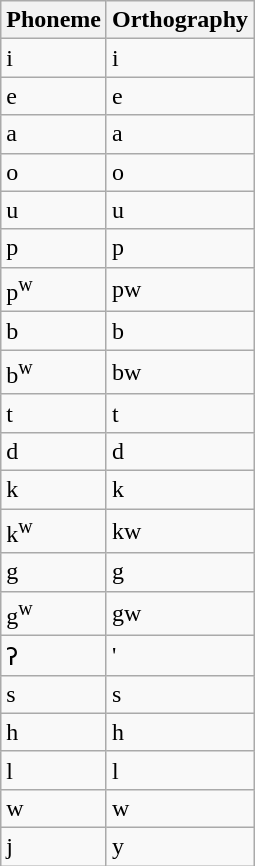<table class="wikitable">
<tr>
<th>Phoneme</th>
<th>Orthography</th>
</tr>
<tr>
<td>i</td>
<td>i</td>
</tr>
<tr>
<td>e</td>
<td>e</td>
</tr>
<tr>
<td>a</td>
<td>a</td>
</tr>
<tr>
<td>o</td>
<td>o</td>
</tr>
<tr>
<td>u</td>
<td>u</td>
</tr>
<tr>
<td>p</td>
<td>p</td>
</tr>
<tr>
<td>p<sup>w</sup></td>
<td>pw</td>
</tr>
<tr>
<td>b</td>
<td>b</td>
</tr>
<tr>
<td>b<sup>w</sup></td>
<td>bw</td>
</tr>
<tr>
<td>t</td>
<td>t</td>
</tr>
<tr>
<td>d</td>
<td>d</td>
</tr>
<tr>
<td>k</td>
<td>k</td>
</tr>
<tr>
<td>k<sup>w</sup></td>
<td>kw</td>
</tr>
<tr>
<td>g</td>
<td>g</td>
</tr>
<tr>
<td>g<sup>w</sup></td>
<td>gw</td>
</tr>
<tr>
<td>ʔ</td>
<td>'</td>
</tr>
<tr>
<td>s</td>
<td>s</td>
</tr>
<tr>
<td>h</td>
<td>h</td>
</tr>
<tr>
<td>l</td>
<td>l</td>
</tr>
<tr>
<td>w</td>
<td>w</td>
</tr>
<tr>
<td>j</td>
<td>y</td>
</tr>
</table>
